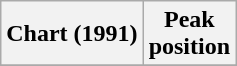<table class="wikitable sortable plainrowheaders" style="text-align:center">
<tr>
<th scope="col">Chart (1991)</th>
<th scope="col">Peak<br> position</th>
</tr>
<tr>
</tr>
</table>
